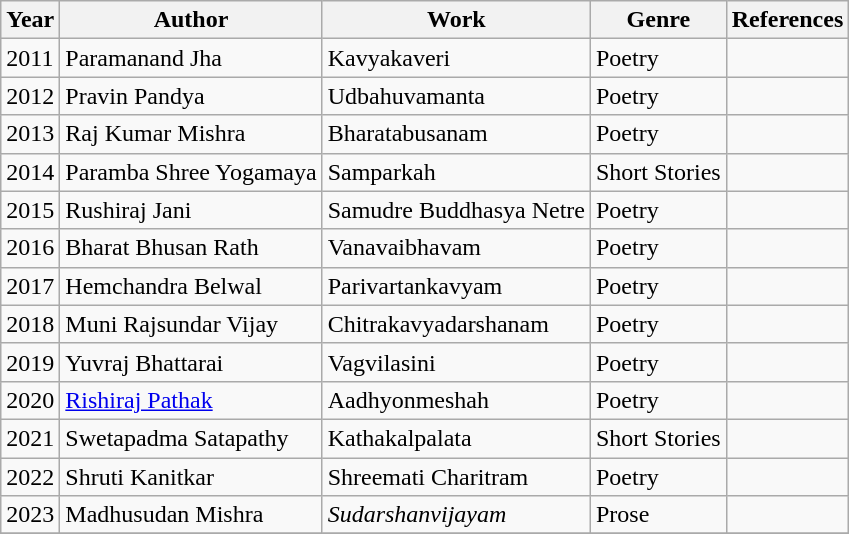<table class="wikitable">
<tr>
<th>Year</th>
<th>Author</th>
<th>Work</th>
<th>Genre</th>
<th class="unsortable">References</th>
</tr>
<tr>
<td>2011</td>
<td>Paramanand Jha</td>
<td>Kavyakaveri</td>
<td>Poetry</td>
<td></td>
</tr>
<tr>
<td>2012</td>
<td>Pravin Pandya</td>
<td>Udbahuvamanta</td>
<td>Poetry</td>
<td></td>
</tr>
<tr>
<td>2013</td>
<td>Raj Kumar Mishra</td>
<td>Bharatabusanam</td>
<td>Poetry</td>
<td></td>
</tr>
<tr>
<td>2014</td>
<td>Paramba Shree Yogamaya</td>
<td>Samparkah</td>
<td>Short Stories</td>
<td></td>
</tr>
<tr>
<td>2015</td>
<td>Rushiraj Jani</td>
<td>Samudre Buddhasya Netre</td>
<td>Poetry</td>
<td></td>
</tr>
<tr>
<td>2016</td>
<td>Bharat Bhusan Rath</td>
<td>Vanavaibhavam</td>
<td>Poetry</td>
<td></td>
</tr>
<tr>
<td>2017</td>
<td>Hemchandra Belwal</td>
<td>Parivartankavyam</td>
<td>Poetry</td>
<td></td>
</tr>
<tr>
<td>2018</td>
<td>Muni Rajsundar Vijay</td>
<td>Chitrakavyadarshanam</td>
<td>Poetry</td>
<td></td>
</tr>
<tr>
<td>2019</td>
<td>Yuvraj Bhattarai</td>
<td>Vagvilasini</td>
<td>Poetry</td>
<td></td>
</tr>
<tr>
<td>2020</td>
<td><a href='#'>Rishiraj Pathak</a></td>
<td>Aadhyonmeshah</td>
<td>Poetry</td>
<td></td>
</tr>
<tr>
<td>2021</td>
<td>Swetapadma Satapathy</td>
<td>Kathakalpalata</td>
<td>Short Stories</td>
<td></td>
</tr>
<tr>
<td>2022</td>
<td>Shruti Kanitkar</td>
<td>Shreemati Charitram</td>
<td>Poetry</td>
<td></td>
</tr>
<tr>
<td>2023</td>
<td>Madhusudan Mishra</td>
<td><em>Sudarshanvijayam</em></td>
<td>Prose</td>
<td></td>
</tr>
<tr>
</tr>
</table>
